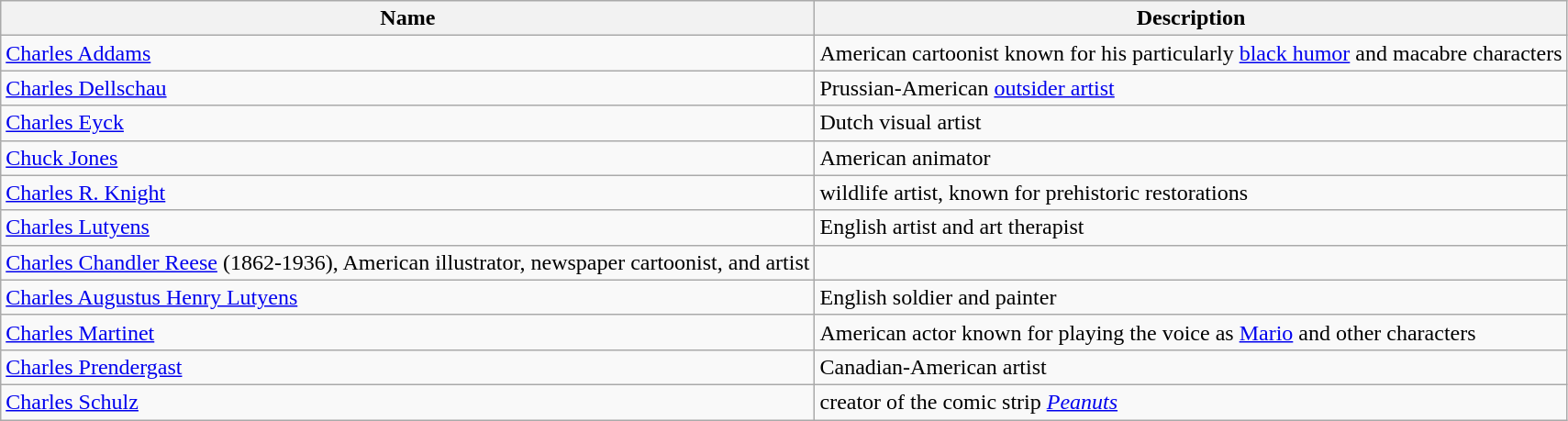<table class="wikitable sortable">
<tr>
<th>Name</th>
<th>Description</th>
</tr>
<tr>
<td><a href='#'>Charles Addams</a></td>
<td>American cartoonist known for his particularly <a href='#'>black humor</a> and macabre characters</td>
</tr>
<tr>
<td><a href='#'>Charles Dellschau</a></td>
<td>Prussian-American <a href='#'>outsider artist</a></td>
</tr>
<tr>
<td><a href='#'>Charles Eyck</a></td>
<td>Dutch visual artist</td>
</tr>
<tr>
<td><a href='#'>Chuck Jones</a></td>
<td>American animator</td>
</tr>
<tr>
<td><a href='#'>Charles R. Knight</a></td>
<td>wildlife artist, known for prehistoric restorations</td>
</tr>
<tr>
<td><a href='#'>Charles Lutyens</a></td>
<td>English artist and art therapist</td>
</tr>
<tr>
<td><a href='#'>Charles Chandler Reese</a> (1862-1936), American illustrator, newspaper cartoonist, and artist</td>
</tr>
<tr>
<td><a href='#'>Charles Augustus Henry Lutyens</a></td>
<td>English soldier and painter</td>
</tr>
<tr>
<td><a href='#'>Charles Martinet</a></td>
<td>American actor known for playing the voice as <a href='#'>Mario</a> and other characters</td>
</tr>
<tr>
<td><a href='#'>Charles Prendergast</a></td>
<td>Canadian-American artist</td>
</tr>
<tr>
<td><a href='#'>Charles Schulz</a></td>
<td>creator of the comic strip <em><a href='#'>Peanuts</a></em></td>
</tr>
</table>
